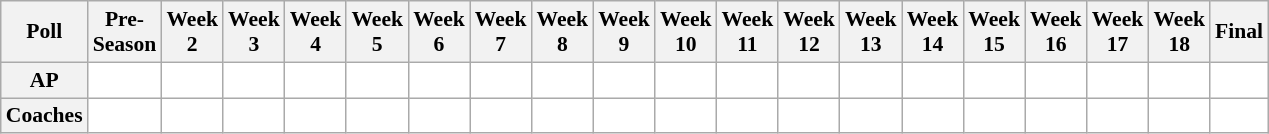<table class="wikitable" style="white-space:nowrap;font-size:90%">
<tr>
<th>Poll</th>
<th>Pre-<br>Season</th>
<th>Week<br>2</th>
<th>Week<br>3</th>
<th>Week<br>4</th>
<th>Week<br>5</th>
<th>Week<br>6</th>
<th>Week<br>7</th>
<th>Week<br>8</th>
<th>Week<br>9</th>
<th>Week<br>10</th>
<th>Week<br>11</th>
<th>Week<br>12</th>
<th>Week<br>13</th>
<th>Week<br>14</th>
<th>Week<br>15</th>
<th>Week<br>16</th>
<th>Week<br>17</th>
<th>Week<br>18</th>
<th>Final</th>
</tr>
<tr style="text-align:center;">
<th>AP</th>
<td style="background:#FFF;"></td>
<td style="background:#FFF;"></td>
<td style="background:#FFF;"></td>
<td style="background:#FFF;"></td>
<td style="background:#FFF;"></td>
<td style="background:#FFF;"></td>
<td style="background:#FFF;"></td>
<td style="background:#FFF;"></td>
<td style="background:#FFF;"></td>
<td style="background:#FFF;"></td>
<td style="background:#FFF;"></td>
<td style="background:#FFF;"></td>
<td style="background:#FFF;"></td>
<td style="background:#FFF;"></td>
<td style="background:#FFF;"></td>
<td style="background:#FFF;"></td>
<td style="background:#FFF;"></td>
<td style="background:#FFF;"></td>
<td style="background:#FFF;"></td>
</tr>
<tr style="text-align:center;">
<th>Coaches</th>
<td style="background:#FFF;"></td>
<td style="background:#FFF;"></td>
<td style="background:#FFF;"></td>
<td style="background:#FFF;"></td>
<td style="background:#FFF;"></td>
<td style="background:#FFF;"></td>
<td style="background:#FFF;"></td>
<td style="background:#FFF;"></td>
<td style="background:#FFF;"></td>
<td style="background:#FFF;"></td>
<td style="background:#FFF;"></td>
<td style="background:#FFF;"></td>
<td style="background:#FFF;"></td>
<td style="background:#FFF;"></td>
<td style="background:#FFF;"></td>
<td style="background:#FFF;"></td>
<td style="background:#FFF;"></td>
<td style="background:#FFF;"></td>
<td style="background:#FFF;"></td>
</tr>
</table>
